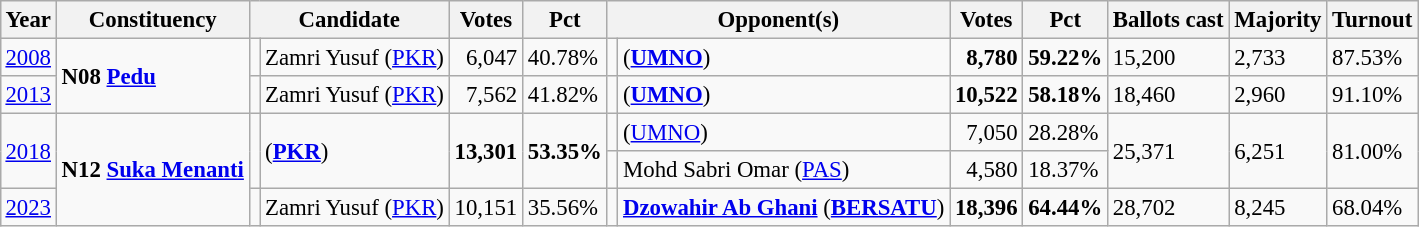<table class="wikitable" style="margin:0.5em ; font-size:95%">
<tr>
<th>Year</th>
<th>Constituency</th>
<th colspan=2>Candidate</th>
<th>Votes</th>
<th>Pct</th>
<th colspan=2>Opponent(s)</th>
<th>Votes</th>
<th>Pct</th>
<th>Ballots cast</th>
<th>Majority</th>
<th>Turnout</th>
</tr>
<tr>
<td><a href='#'>2008</a></td>
<td rowspan=2><strong>N08 <a href='#'>Pedu</a></strong></td>
<td></td>
<td>Zamri Yusuf (<a href='#'>PKR</a>)</td>
<td align="right">6,047</td>
<td>40.78%</td>
<td></td>
<td> (<a href='#'><strong>UMNO</strong></a>)</td>
<td align="right"><strong>8,780</strong></td>
<td><strong>59.22%</strong></td>
<td>15,200</td>
<td>2,733</td>
<td>87.53%</td>
</tr>
<tr>
<td><a href='#'>2013</a></td>
<td></td>
<td>Zamri Yusuf (<a href='#'>PKR</a>)</td>
<td align="right">7,562</td>
<td>41.82%</td>
<td></td>
<td> (<a href='#'><strong>UMNO</strong></a>)</td>
<td align="right"><strong>10,522</strong></td>
<td><strong>58.18%</strong></td>
<td>18,460</td>
<td>2,960</td>
<td>91.10%</td>
</tr>
<tr>
<td rowspan=2><a href='#'>2018</a></td>
<td rowspan=3><strong>N12 <a href='#'>Suka Menanti</a></strong></td>
<td rowspan=2 ></td>
<td rowspan=2> (<a href='#'><strong>PKR</strong></a>)</td>
<td rowspan=2 align="right"><strong>13,301</strong></td>
<td rowspan=2><strong>53.35%</strong></td>
<td></td>
<td> (<a href='#'>UMNO</a>)</td>
<td align="right">7,050</td>
<td>28.28%</td>
<td rowspan=2>25,371</td>
<td rowspan=2>6,251</td>
<td rowspan=2>81.00%</td>
</tr>
<tr>
<td></td>
<td>Mohd Sabri Omar (<a href='#'>PAS</a>)</td>
<td align="right">4,580</td>
<td>18.37%</td>
</tr>
<tr>
<td><a href='#'>2023</a></td>
<td></td>
<td>Zamri Yusuf (<a href='#'>PKR</a>)</td>
<td align="right">10,151</td>
<td>35.56%</td>
<td bgcolor=></td>
<td><strong><a href='#'>Dzowahir Ab Ghani</a></strong> (<a href='#'><strong>BERSATU</strong></a>)</td>
<td align="right"><strong>18,396</strong></td>
<td><strong>64.44%</strong></td>
<td>28,702</td>
<td>8,245</td>
<td>68.04%</td>
</tr>
</table>
